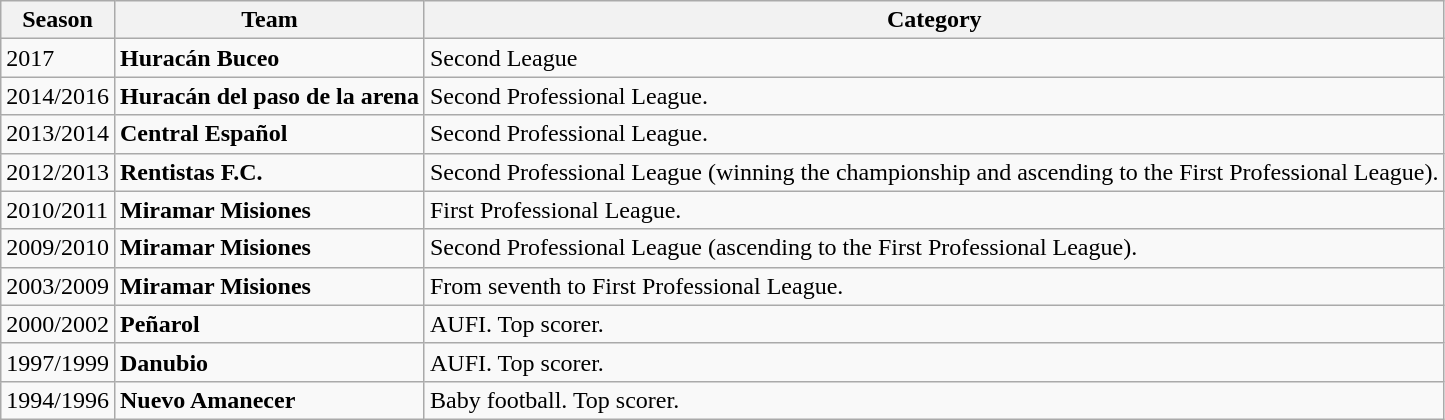<table class="wikitable col1cen col2cen center">
<tr>
<th>Season</th>
<th>Team</th>
<th>Category</th>
</tr>
<tr>
<td>2017</td>
<td><strong>Huracán Buceo</strong></td>
<td>Second League</td>
</tr>
<tr>
<td>2014/2016</td>
<td><strong>Huracán del paso de la arena</strong></td>
<td>Second Professional League.</td>
</tr>
<tr>
<td>2013/2014</td>
<td><strong>Central Español</strong></td>
<td>Second Professional League.</td>
</tr>
<tr>
<td>2012/2013</td>
<td><strong>Rentistas F.C.</strong></td>
<td>Second Professional League (winning the championship and ascending to the First Professional League).</td>
</tr>
<tr>
<td>2010/2011</td>
<td><strong>Miramar Misiones</strong></td>
<td>First Professional League.</td>
</tr>
<tr>
<td>2009/2010</td>
<td><strong>Miramar Misiones</strong></td>
<td>Second Professional League (ascending to the First Professional League).</td>
</tr>
<tr>
<td>2003/2009</td>
<td><strong>Miramar Misiones</strong></td>
<td>From seventh to First Professional League.</td>
</tr>
<tr>
<td>2000/2002</td>
<td><strong>Peñarol</strong></td>
<td>AUFI. Top scorer.</td>
</tr>
<tr>
<td>1997/1999</td>
<td><strong>Danubio</strong></td>
<td>AUFI. Top scorer.</td>
</tr>
<tr>
<td>1994/1996</td>
<td><strong>Nuevo Amanecer</strong></td>
<td>Baby football. Top scorer.</td>
</tr>
</table>
